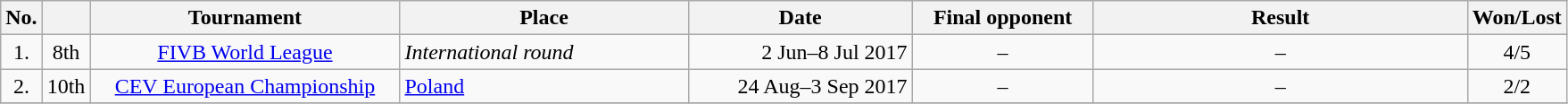<table class="wikitable sortable">
<tr>
<th style="width:1em">No.</th>
<th></th>
<th style="width:14em">Tournament</th>
<th style="width:13em">Place</th>
<th style="width:10em">Date</th>
<th style="width:8em">Final opponent</th>
<th style="width:17em">Result</th>
<th style="width:4em">Won/Lost</th>
</tr>
<tr>
<td align=center>1.</td>
<td align=center>8th</td>
<td align=center><a href='#'>FIVB World League</a></td>
<td><em>International round</em></td>
<td align=right>2 Jun–8 Jul 2017</td>
<td align=center>–</td>
<td align=center>–</td>
<td align=center>4/5</td>
</tr>
<tr>
<td align=center>2.</td>
<td align=center>10th</td>
<td align=center><a href='#'>CEV European Championship</a></td>
<td> <a href='#'>Poland</a></td>
<td align=right>24 Aug–3 Sep 2017</td>
<td align=center>–</td>
<td align=center>–</td>
<td align=center>2/2</td>
</tr>
<tr>
</tr>
</table>
